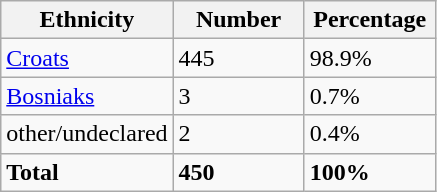<table class="wikitable">
<tr>
<th width="100px">Ethnicity</th>
<th width="80px">Number</th>
<th width="80px">Percentage</th>
</tr>
<tr>
<td><a href='#'>Croats</a></td>
<td>445</td>
<td>98.9%</td>
</tr>
<tr>
<td><a href='#'>Bosniaks</a></td>
<td>3</td>
<td>0.7%</td>
</tr>
<tr>
<td>other/undeclared</td>
<td>2</td>
<td>0.4%</td>
</tr>
<tr>
<td><strong>Total</strong></td>
<td><strong>450</strong></td>
<td><strong>100%</strong></td>
</tr>
</table>
